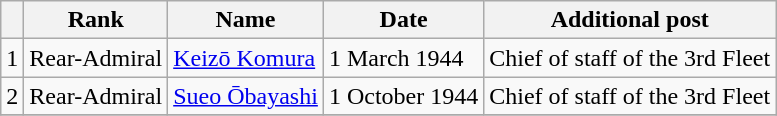<table class=wikitable>
<tr>
<th></th>
<th>Rank</th>
<th>Name</th>
<th>Date</th>
<th>Additional post</th>
</tr>
<tr>
<td>1</td>
<td>Rear-Admiral</td>
<td><a href='#'>Keizō Komura</a></td>
<td>1 March 1944</td>
<td>Chief of staff of the 3rd Fleet</td>
</tr>
<tr>
<td>2</td>
<td>Rear-Admiral</td>
<td><a href='#'>Sueo Ōbayashi</a></td>
<td>1 October 1944</td>
<td>Chief of staff of the 3rd Fleet</td>
</tr>
<tr>
</tr>
</table>
